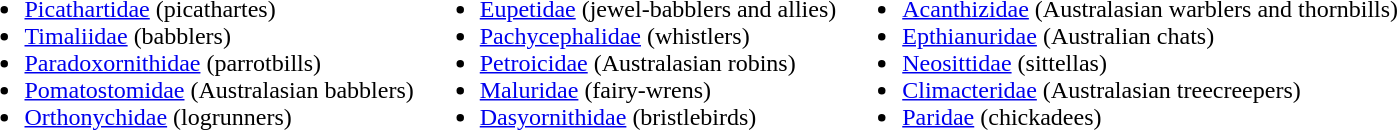<table>
<tr valign="top">
<td><br><ul><li><a href='#'>Picathartidae</a> (picathartes)</li><li><a href='#'>Timaliidae</a> (babblers)</li><li><a href='#'>Paradoxornithidae</a> (parrotbills)</li><li><a href='#'>Pomatostomidae</a> (Australasian babblers)</li><li><a href='#'>Orthonychidae</a> (logrunners)</li></ul></td>
<td><br><ul><li><a href='#'>Eupetidae</a> (jewel-babblers and allies)</li><li><a href='#'>Pachycephalidae</a> (whistlers)</li><li><a href='#'>Petroicidae</a> (Australasian robins)</li><li><a href='#'>Maluridae</a> (fairy-wrens)</li><li><a href='#'>Dasyornithidae</a> (bristlebirds)</li></ul></td>
<td><br><ul><li><a href='#'>Acanthizidae</a> (Australasian warblers and thornbills)</li><li><a href='#'>Epthianuridae</a> (Australian chats)</li><li><a href='#'>Neosittidae</a> (sittellas)</li><li><a href='#'>Climacteridae</a> (Australasian treecreepers)</li><li><a href='#'>Paridae</a> (chickadees)</li></ul></td>
</tr>
</table>
